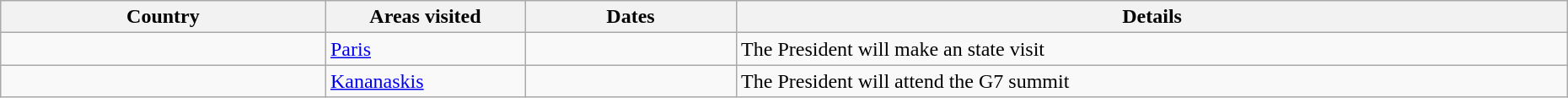<table class="wikitable" style="margin: 1em auto 1em auto">
<tr>
<th width=250>Country</th>
<th width=150>Areas visited</th>
<th width=160>Dates</th>
<th width=650>Details</th>
</tr>
<tr>
<td></td>
<td><a href='#'>Paris</a></td>
<td></td>
<td>The President will make an state visit</td>
</tr>
<tr>
<td></td>
<td><a href='#'>Kananaskis</a></td>
<td></td>
<td>The President will attend the G7 summit</td>
</tr>
</table>
